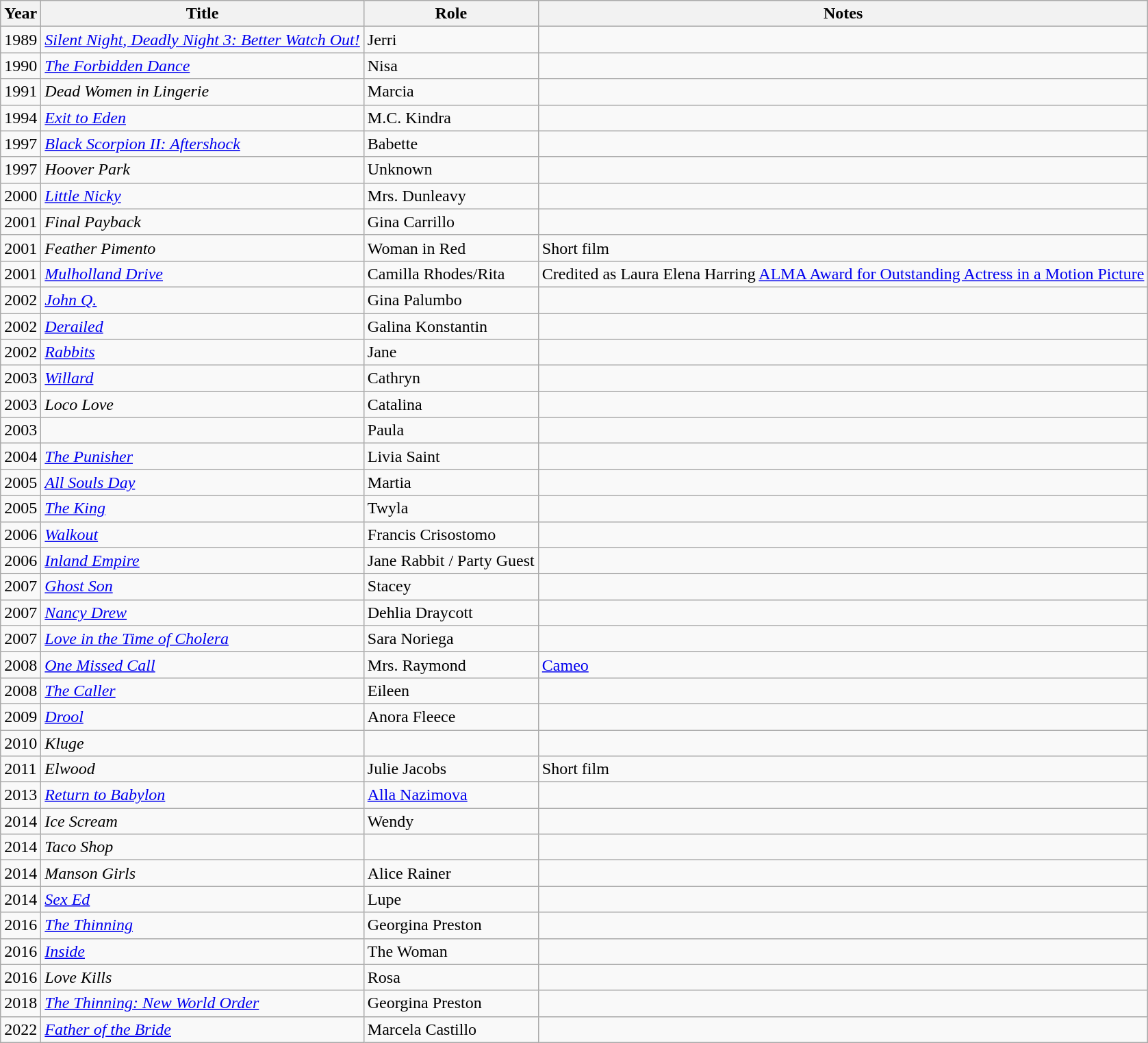<table class="wikitable sortable">
<tr>
<th>Year</th>
<th>Title</th>
<th>Role</th>
<th class="unsortable">Notes</th>
</tr>
<tr>
<td>1989</td>
<td><em><a href='#'>Silent Night, Deadly Night 3: Better Watch Out!</a></em></td>
<td>Jerri</td>
<td></td>
</tr>
<tr>
<td>1990</td>
<td><em><a href='#'>The Forbidden Dance</a></em></td>
<td>Nisa</td>
<td></td>
</tr>
<tr>
<td>1991</td>
<td><em>Dead Women in Lingerie</em></td>
<td>Marcia</td>
<td></td>
</tr>
<tr>
<td>1994</td>
<td><em><a href='#'>Exit to Eden</a></em></td>
<td>M.C. Kindra</td>
<td></td>
</tr>
<tr>
<td>1997</td>
<td><em><a href='#'>Black Scorpion II: Aftershock</a></em></td>
<td>Babette</td>
<td></td>
</tr>
<tr>
<td>1997</td>
<td><em>Hoover Park</em></td>
<td>Unknown</td>
<td></td>
</tr>
<tr>
<td>2000</td>
<td><em><a href='#'>Little Nicky</a></em></td>
<td>Mrs. Dunleavy</td>
<td></td>
</tr>
<tr>
<td>2001</td>
<td><em>Final Payback</em></td>
<td>Gina Carrillo</td>
<td></td>
</tr>
<tr>
<td>2001</td>
<td><em>Feather Pimento</em></td>
<td>Woman in Red</td>
<td>Short film</td>
</tr>
<tr>
<td>2001</td>
<td><em><a href='#'>Mulholland Drive</a></em></td>
<td>Camilla Rhodes/Rita</td>
<td>Credited as Laura Elena Harring <a href='#'>ALMA Award for Outstanding Actress in a Motion Picture</a></td>
</tr>
<tr>
<td>2002</td>
<td><em><a href='#'>John Q.</a></em></td>
<td>Gina Palumbo</td>
<td></td>
</tr>
<tr>
<td>2002</td>
<td><em><a href='#'>Derailed</a></em></td>
<td>Galina Konstantin</td>
<td></td>
</tr>
<tr>
<td>2002</td>
<td><em><a href='#'>Rabbits</a></em></td>
<td>Jane</td>
<td></td>
</tr>
<tr>
<td>2003</td>
<td><em><a href='#'>Willard</a></em></td>
<td>Cathryn</td>
<td></td>
</tr>
<tr>
<td>2003</td>
<td><em>Loco Love</em></td>
<td>Catalina</td>
<td></td>
</tr>
<tr>
<td>2003</td>
<td><em></em></td>
<td>Paula</td>
<td></td>
</tr>
<tr>
<td>2004</td>
<td><em><a href='#'>The Punisher</a></em></td>
<td>Livia Saint</td>
<td></td>
</tr>
<tr>
<td>2005</td>
<td><em><a href='#'>All Souls Day</a></em></td>
<td>Martia</td>
<td></td>
</tr>
<tr>
<td>2005</td>
<td><em><a href='#'>The King</a></em></td>
<td>Twyla</td>
<td></td>
</tr>
<tr>
<td>2006</td>
<td><em><a href='#'>Walkout</a></em></td>
<td>Francis Crisostomo</td>
<td></td>
</tr>
<tr>
<td>2006</td>
<td><em><a href='#'>Inland Empire</a></em></td>
<td>Jane Rabbit / Party Guest</td>
<td></td>
</tr>
<tr>
</tr>
<tr>
<td>2007</td>
<td><em><a href='#'>Ghost Son</a></em></td>
<td>Stacey</td>
<td></td>
</tr>
<tr>
<td>2007</td>
<td><em><a href='#'>Nancy Drew</a></em></td>
<td>Dehlia Draycott</td>
<td></td>
</tr>
<tr>
<td>2007</td>
<td><em><a href='#'>Love in the Time of Cholera</a></em></td>
<td>Sara Noriega</td>
<td></td>
</tr>
<tr>
<td>2008</td>
<td><em><a href='#'>One Missed Call</a></em></td>
<td>Mrs. Raymond</td>
<td><a href='#'>Cameo</a></td>
</tr>
<tr>
<td>2008</td>
<td><em><a href='#'>The Caller</a></em></td>
<td>Eileen</td>
<td></td>
</tr>
<tr>
<td>2009</td>
<td><em><a href='#'>Drool</a></em></td>
<td>Anora Fleece</td>
<td></td>
</tr>
<tr>
<td>2010</td>
<td><em>Kluge</em></td>
<td></td>
<td></td>
</tr>
<tr>
<td>2011</td>
<td><em>Elwood</em></td>
<td>Julie Jacobs</td>
<td>Short film</td>
</tr>
<tr>
<td>2013</td>
<td><em><a href='#'>Return to Babylon</a></em></td>
<td><a href='#'>Alla Nazimova</a></td>
<td></td>
</tr>
<tr>
<td>2014</td>
<td><em>Ice Scream</em></td>
<td>Wendy</td>
<td></td>
</tr>
<tr>
<td>2014</td>
<td><em>Taco Shop</em></td>
<td></td>
<td></td>
</tr>
<tr>
<td>2014</td>
<td><em>Manson Girls</em></td>
<td>Alice Rainer</td>
<td></td>
</tr>
<tr>
<td>2014</td>
<td><em><a href='#'>Sex Ed</a></em></td>
<td>Lupe</td>
<td></td>
</tr>
<tr>
<td>2016</td>
<td><em><a href='#'>The Thinning</a></em></td>
<td>Georgina Preston</td>
<td></td>
</tr>
<tr>
<td>2016</td>
<td><em><a href='#'>Inside</a></em></td>
<td>The Woman</td>
<td></td>
</tr>
<tr>
<td>2016</td>
<td><em>Love Kills</em></td>
<td>Rosa</td>
<td></td>
</tr>
<tr>
<td>2018</td>
<td><em><a href='#'>The Thinning: New World Order</a></em></td>
<td>Georgina Preston</td>
<td></td>
</tr>
<tr>
<td>2022</td>
<td><em><a href='#'>Father of the Bride</a></em></td>
<td>Marcela Castillo</td>
<td></td>
</tr>
</table>
